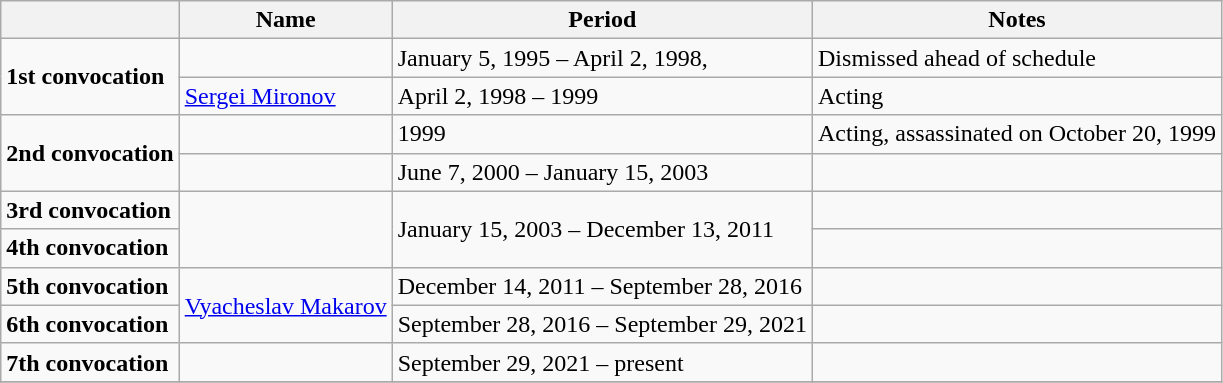<table class="wikitable">
<tr>
<th></th>
<th>Name</th>
<th>Period</th>
<th>Notes</th>
</tr>
<tr>
<td rowspan=2><strong>1st convocation</strong></td>
<td></td>
<td>January 5, 1995 – April 2, 1998,</td>
<td>Dismissed ahead of schedule</td>
</tr>
<tr>
<td><a href='#'>Sergei Mironov</a></td>
<td>April 2, 1998 – 1999</td>
<td>Acting</td>
</tr>
<tr>
<td rowspan=2><strong>2nd convocation</strong></td>
<td></td>
<td>1999</td>
<td>Acting, assassinated on October 20, 1999</td>
</tr>
<tr>
<td></td>
<td>June 7, 2000 – January 15, 2003</td>
<td></td>
</tr>
<tr>
<td><strong>3rd convocation</strong></td>
<td rowspan=2></td>
<td rowspan=2>January 15, 2003 – December 13, 2011</td>
<td></td>
</tr>
<tr>
<td><strong>4th convocation</strong></td>
</tr>
<tr>
<td><strong>5th convocation</strong></td>
<td rowspan=2><a href='#'>Vyacheslav Makarov</a></td>
<td>December 14, 2011 – September 28, 2016</td>
<td></td>
</tr>
<tr>
<td><strong>6th convocation</strong></td>
<td>September 28, 2016 – September 29, 2021</td>
<td></td>
</tr>
<tr>
<td><strong>7th convocation</strong></td>
<td></td>
<td>September 29, 2021 – present</td>
<td></td>
</tr>
<tr>
</tr>
</table>
